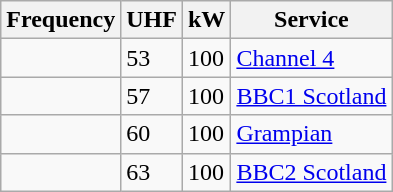<table class="wikitable sortable">
<tr>
<th>Frequency</th>
<th>UHF</th>
<th>kW</th>
<th>Service</th>
</tr>
<tr>
<td></td>
<td>53</td>
<td>100</td>
<td><a href='#'>Channel 4</a></td>
</tr>
<tr>
<td></td>
<td>57</td>
<td>100</td>
<td><a href='#'>BBC1 Scotland</a></td>
</tr>
<tr>
<td></td>
<td>60</td>
<td>100</td>
<td><a href='#'>Grampian</a></td>
</tr>
<tr>
<td></td>
<td>63</td>
<td>100</td>
<td><a href='#'>BBC2 Scotland</a></td>
</tr>
</table>
